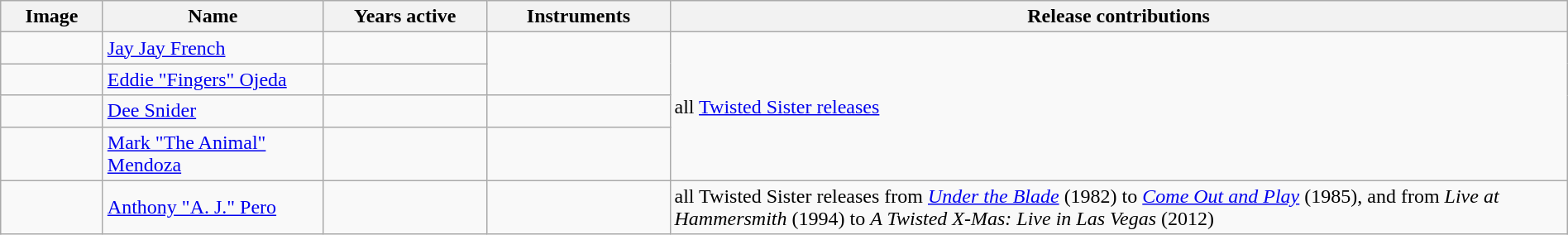<table class="wikitable" border="1" width=100%>
<tr>
<th width="75">Image</th>
<th width="170">Name</th>
<th width="125">Years active</th>
<th width="140">Instruments</th>
<th>Release contributions</th>
</tr>
<tr>
<td></td>
<td><a href='#'>Jay Jay French</a></td>
<td></td>
<td rowspan="2"></td>
<td rowspan="4">all <a href='#'>Twisted Sister releases</a></td>
</tr>
<tr>
<td></td>
<td><a href='#'>Eddie "Fingers" Ojeda</a></td>
<td></td>
</tr>
<tr>
<td></td>
<td><a href='#'>Dee Snider</a></td>
<td></td>
<td></td>
</tr>
<tr>
<td></td>
<td><a href='#'>Mark "The Animal" Mendoza</a></td>
<td></td>
<td></td>
</tr>
<tr>
<td></td>
<td><a href='#'>Anthony "A. J." Pero</a></td>
<td></td>
<td></td>
<td>all Twisted Sister releases from <em><a href='#'>Under the Blade</a></em> (1982) to <em><a href='#'>Come Out and Play</a></em> (1985), and from <em>Live at Hammersmith</em> (1994) to <em>A Twisted X-Mas: Live in Las Vegas</em> (2012)</td>
</tr>
</table>
